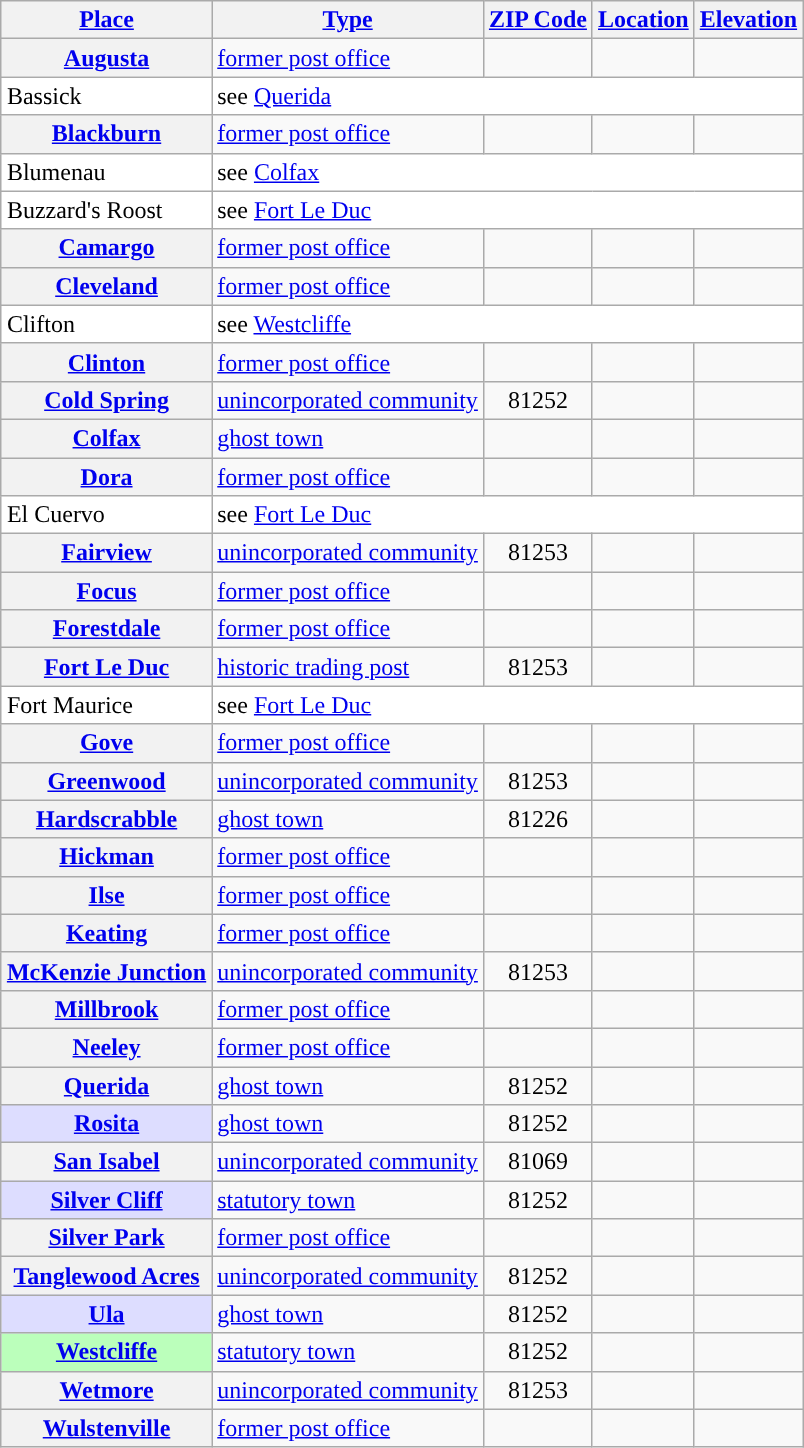<table class="wikitable sortable  plainrowheaders" style="margin:auto;">
<tr>
<th scope=col><a href='#'>Place</a></th>
<th scope=col><a href='#'>Type</a></th>
<th scope=col><a href='#'>ZIP Code</a></th>
<th scope=col><a href='#'>Location</a></th>
<th scope=col><a href='#'>Elevation</a></th>
</tr>
<tr>
<th scope=row><a href='#'>Augusta</a></th>
<td><a href='#'>former post office</a></td>
<td align=center></td>
<td></td>
<td></td>
</tr>
<tr bgcolor=white>
<td>Bassick</td>
<td colspan=4>see <a href='#'>Querida</a></td>
</tr>
<tr>
<th scope=row><a href='#'>Blackburn</a></th>
<td><a href='#'>former post office</a></td>
<td align=center></td>
<td></td>
<td></td>
</tr>
<tr bgcolor=white>
<td>Blumenau</td>
<td colspan=4>see <a href='#'>Colfax</a></td>
</tr>
<tr bgcolor=white>
<td>Buzzard's Roost</td>
<td colspan=4>see <a href='#'>Fort Le Duc</a></td>
</tr>
<tr>
<th scope=row><a href='#'>Camargo</a></th>
<td><a href='#'>former post office</a></td>
<td align=center></td>
<td></td>
<td></td>
</tr>
<tr>
<th scope=row><a href='#'>Cleveland</a></th>
<td><a href='#'>former post office</a></td>
<td align=center></td>
<td></td>
<td></td>
</tr>
<tr bgcolor=white>
<td>Clifton</td>
<td colspan=4>see <a href='#'>Westcliffe</a></td>
</tr>
<tr>
<th scope=row><a href='#'>Clinton</a></th>
<td><a href='#'>former post office</a></td>
<td align=center></td>
<td></td>
<td></td>
</tr>
<tr>
<th scope=row><a href='#'>Cold Spring</a></th>
<td><a href='#'>unincorporated community</a></td>
<td align=center>81252</td>
<td></td>
<td align=right></td>
</tr>
<tr>
<th scope=row><a href='#'>Colfax</a></th>
<td><a href='#'>ghost town</a></td>
<td align=center></td>
<td></td>
<td></td>
</tr>
<tr>
<th scope=row><a href='#'>Dora</a></th>
<td><a href='#'>former post office</a></td>
<td align=center></td>
<td></td>
<td></td>
</tr>
<tr bgcolor=white>
<td>El Cuervo</td>
<td colspan=4>see <a href='#'>Fort Le Duc</a></td>
</tr>
<tr>
<th scope=row><a href='#'>Fairview</a></th>
<td><a href='#'>unincorporated community</a></td>
<td align=center>81253</td>
<td></td>
<td align=right></td>
</tr>
<tr>
<th scope=row><a href='#'>Focus</a></th>
<td><a href='#'>former post office</a></td>
<td align=center></td>
<td></td>
<td></td>
</tr>
<tr>
<th scope=row><a href='#'>Forestdale</a></th>
<td><a href='#'>former post office</a></td>
<td align=center></td>
<td></td>
<td></td>
</tr>
<tr>
<th scope=row><a href='#'>Fort Le Duc</a></th>
<td><a href='#'>historic trading post</a></td>
<td align=center>81253</td>
<td></td>
<td></td>
</tr>
<tr bgcolor=white>
<td>Fort Maurice</td>
<td colspan=4>see <a href='#'>Fort Le Duc</a></td>
</tr>
<tr>
<th scope=row><a href='#'>Gove</a></th>
<td><a href='#'>former post office</a></td>
<td align=center></td>
<td></td>
<td></td>
</tr>
<tr>
<th scope=row><a href='#'>Greenwood</a></th>
<td><a href='#'>unincorporated community</a></td>
<td align=center>81253</td>
<td></td>
<td align=right></td>
</tr>
<tr>
<th scope=row><a href='#'>Hardscrabble</a></th>
<td><a href='#'>ghost town</a></td>
<td align=center>81226</td>
<td></td>
<td></td>
</tr>
<tr>
<th scope=row><a href='#'>Hickman</a></th>
<td><a href='#'>former post office</a></td>
<td align=center></td>
<td></td>
<td></td>
</tr>
<tr>
<th scope=row><a href='#'>Ilse</a></th>
<td><a href='#'>former post office</a></td>
<td align=center></td>
<td></td>
<td></td>
</tr>
<tr>
<th scope=row><a href='#'>Keating</a></th>
<td><a href='#'>former post office</a></td>
<td align=center></td>
<td></td>
<td></td>
</tr>
<tr>
<th scope=row><a href='#'>McKenzie Junction</a></th>
<td><a href='#'>unincorporated community</a></td>
<td align=center>81253</td>
<td></td>
<td align=right></td>
</tr>
<tr>
<th scope=row><a href='#'>Millbrook</a></th>
<td><a href='#'>former post office</a></td>
<td align=center></td>
<td></td>
<td></td>
</tr>
<tr>
<th scope=row><a href='#'>Neeley</a></th>
<td><a href='#'>former post office</a></td>
<td align=center></td>
<td></td>
<td></td>
</tr>
<tr>
<th scope=row><a href='#'>Querida</a></th>
<td><a href='#'>ghost town</a></td>
<td align=center>81252</td>
<td></td>
<td align=right></td>
</tr>
<tr>
<th scope=row style="background:#DDDDFF;"><a href='#'>Rosita</a></th>
<td><a href='#'>ghost town</a></td>
<td align=center>81252</td>
<td></td>
<td align=right></td>
</tr>
<tr>
<th scope=row><a href='#'>San Isabel</a></th>
<td><a href='#'>unincorporated community</a></td>
<td align=center>81069</td>
<td></td>
<td align=right></td>
</tr>
<tr>
<th scope=row style="background:#DDDDFF;"><a href='#'>Silver Cliff</a></th>
<td><a href='#'>statutory town</a></td>
<td align=center>81252</td>
<td></td>
<td align=right></td>
</tr>
<tr>
<th scope=row><a href='#'>Silver Park</a></th>
<td><a href='#'>former post office</a></td>
<td align=center></td>
<td></td>
<td></td>
</tr>
<tr>
<th scope=row><a href='#'>Tanglewood Acres</a></th>
<td><a href='#'>unincorporated community</a></td>
<td align=center>81252</td>
<td></td>
<td align=right></td>
</tr>
<tr>
<th scope=row style="background:#DDDDFF;"><a href='#'>Ula</a></th>
<td><a href='#'>ghost town</a></td>
<td align=center>81252</td>
<td></td>
<td align=right></td>
</tr>
<tr>
<th scope=row style="background:#BBFFBB;"><a href='#'>Westcliffe</a></th>
<td><a href='#'>statutory town</a></td>
<td align=center>81252</td>
<td></td>
<td align=right></td>
</tr>
<tr>
<th scope=row><a href='#'>Wetmore</a></th>
<td><a href='#'>unincorporated community</a></td>
<td align=center>81253</td>
<td></td>
<td align=right></td>
</tr>
<tr>
<th scope=row><a href='#'>Wulstenville</a></th>
<td><a href='#'>former post office</a></td>
<td align=center></td>
<td></td>
<td></td>
</tr>
</table>
